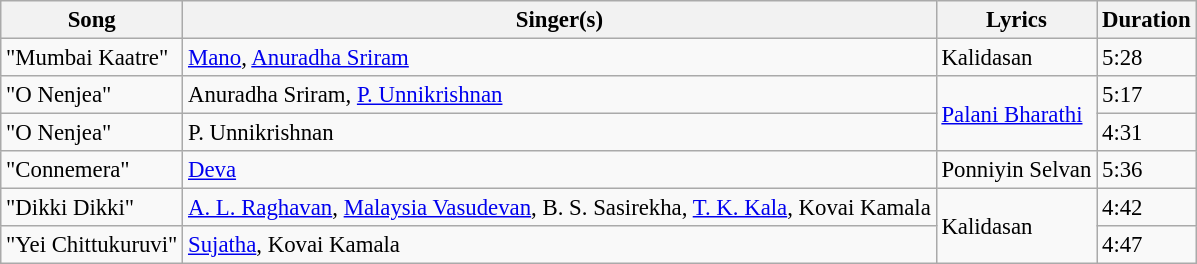<table class="wikitable" style="font-size:95%;">
<tr>
<th>Song</th>
<th>Singer(s)</th>
<th>Lyrics</th>
<th>Duration</th>
</tr>
<tr>
<td>"Mumbai Kaatre"</td>
<td><a href='#'>Mano</a>, <a href='#'>Anuradha Sriram</a></td>
<td>Kalidasan</td>
<td>5:28</td>
</tr>
<tr>
<td>"O Nenjea"</td>
<td>Anuradha Sriram, <a href='#'>P. Unnikrishnan</a></td>
<td rowspan=2><a href='#'>Palani Bharathi</a></td>
<td>5:17</td>
</tr>
<tr>
<td>"O Nenjea"</td>
<td>P. Unnikrishnan</td>
<td>4:31</td>
</tr>
<tr>
<td>"Connemera"</td>
<td><a href='#'>Deva</a></td>
<td>Ponniyin Selvan</td>
<td>5:36</td>
</tr>
<tr>
<td>"Dikki Dikki"</td>
<td><a href='#'>A. L. Raghavan</a>, <a href='#'>Malaysia Vasudevan</a>, B. S. Sasirekha, <a href='#'>T. K. Kala</a>, Kovai Kamala</td>
<td rowspan=2>Kalidasan</td>
<td>4:42</td>
</tr>
<tr>
<td>"Yei Chittukuruvi"</td>
<td><a href='#'>Sujatha</a>, Kovai Kamala</td>
<td>4:47</td>
</tr>
</table>
